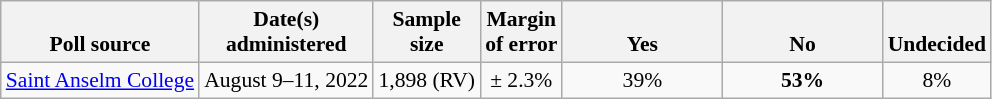<table class="wikitable" style="font-size:90%;text-align:center;">
<tr valign=bottom>
<th>Poll source</th>
<th>Date(s)<br>administered</th>
<th>Sample<br>size</th>
<th>Margin<br>of error</th>
<th style="width:100px;">Yes</th>
<th style="width:100px;">No</th>
<th>Undecided</th>
</tr>
<tr>
<td style="text-align:left;"><a href='#'>Saint Anselm College</a></td>
<td>August 9–11, 2022</td>
<td>1,898 (RV)</td>
<td>± 2.3%</td>
<td>39%</td>
<td><strong>53%</strong></td>
<td>8%</td>
</tr>
</table>
